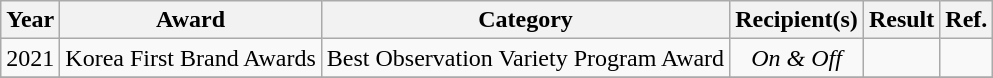<table class="wikitable" style="text-align:center">
<tr>
<th>Year</th>
<th>Award</th>
<th>Category</th>
<th>Recipient(s)</th>
<th>Result</th>
<th>Ref.</th>
</tr>
<tr>
<td>2021</td>
<td>Korea First Brand Awards</td>
<td>Best Observation Variety Program Award</td>
<td><em>On & Off</em></td>
<td></td>
<td></td>
</tr>
<tr>
</tr>
</table>
